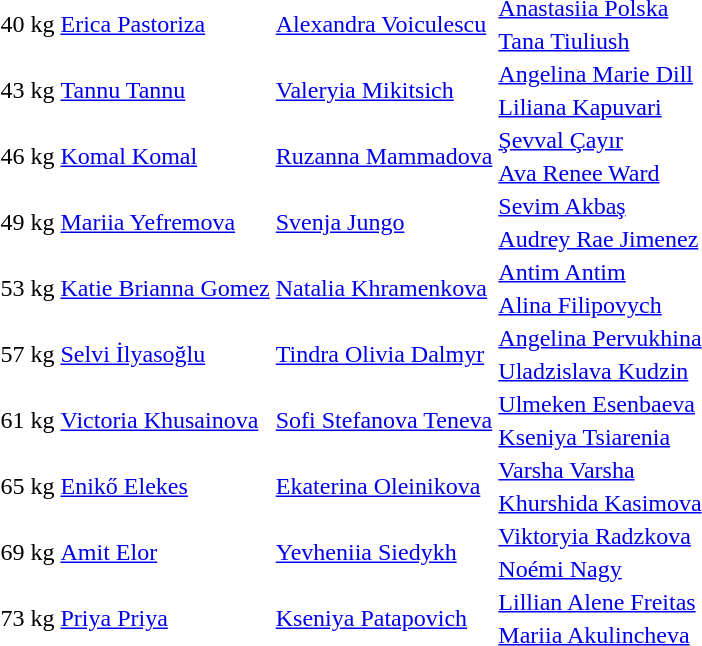<table>
<tr>
<td rowspan=2>40 kg</td>
<td rowspan=2> <a href='#'>Erica Pastoriza</a></td>
<td rowspan=2> <a href='#'>Alexandra Voiculescu</a></td>
<td> <a href='#'>Anastasiia Polska</a></td>
</tr>
<tr>
<td> <a href='#'>Tana Tiuliush</a></td>
</tr>
<tr>
<td rowspan=2>43 kg</td>
<td rowspan=2> <a href='#'>Tannu Tannu</a></td>
<td rowspan=2> <a href='#'>Valeryia Mikitsich</a></td>
<td> <a href='#'>Angelina Marie Dill</a></td>
</tr>
<tr>
<td> <a href='#'>Liliana Kapuvari</a></td>
</tr>
<tr>
<td rowspan=2>46 kg</td>
<td rowspan=2> <a href='#'>Komal Komal</a></td>
<td rowspan=2> <a href='#'>Ruzanna Mammadova</a></td>
<td> <a href='#'>Şevval Çayır</a></td>
</tr>
<tr>
<td> <a href='#'>Ava Renee Ward</a></td>
</tr>
<tr>
<td rowspan=2>49 kg</td>
<td rowspan=2> <a href='#'>Mariia Yefremova</a></td>
<td rowspan=2> <a href='#'>Svenja Jungo</a></td>
<td> <a href='#'>Sevim Akbaş</a></td>
</tr>
<tr>
<td> <a href='#'>Audrey Rae Jimenez</a></td>
</tr>
<tr>
<td rowspan=2>53 kg</td>
<td rowspan=2> <a href='#'>Katie Brianna Gomez</a></td>
<td rowspan=2> <a href='#'>Natalia Khramenkova</a></td>
<td> <a href='#'>Antim Antim</a></td>
</tr>
<tr>
<td> <a href='#'>Alina Filipovych</a></td>
</tr>
<tr>
<td rowspan=2>57 kg</td>
<td rowspan=2> <a href='#'>Selvi İlyasoğlu</a></td>
<td rowspan=2> <a href='#'>Tindra Olivia Dalmyr</a></td>
<td> <a href='#'>Angelina Pervukhina</a></td>
</tr>
<tr>
<td> <a href='#'>Uladzislava Kudzin</a></td>
</tr>
<tr>
<td rowspan=2>61 kg</td>
<td rowspan=2> <a href='#'>Victoria Khusainova</a></td>
<td rowspan=2> <a href='#'>Sofi Stefanova Teneva</a></td>
<td> <a href='#'>Ulmeken Esenbaeva</a></td>
</tr>
<tr>
<td> <a href='#'>Kseniya Tsiarenia</a></td>
</tr>
<tr>
<td rowspan=2>65 kg</td>
<td rowspan=2> <a href='#'>Enikő Elekes</a></td>
<td rowspan=2> <a href='#'>Ekaterina Oleinikova</a></td>
<td> <a href='#'>Varsha Varsha</a></td>
</tr>
<tr>
<td> <a href='#'>Khurshida Kasimova</a></td>
</tr>
<tr>
<td rowspan=2>69 kg</td>
<td rowspan=2> <a href='#'>Amit Elor</a></td>
<td rowspan=2> <a href='#'>Yevheniia Siedykh</a></td>
<td> <a href='#'>Viktoryia Radzkova</a></td>
</tr>
<tr>
<td> <a href='#'>Noémi Nagy</a></td>
</tr>
<tr>
<td rowspan=2>73 kg</td>
<td rowspan=2> <a href='#'>Priya Priya</a></td>
<td rowspan=2> <a href='#'>Kseniya Patapovich</a></td>
<td> <a href='#'>Lillian Alene Freitas</a></td>
</tr>
<tr>
<td> <a href='#'>Mariia Akulincheva</a></td>
</tr>
</table>
